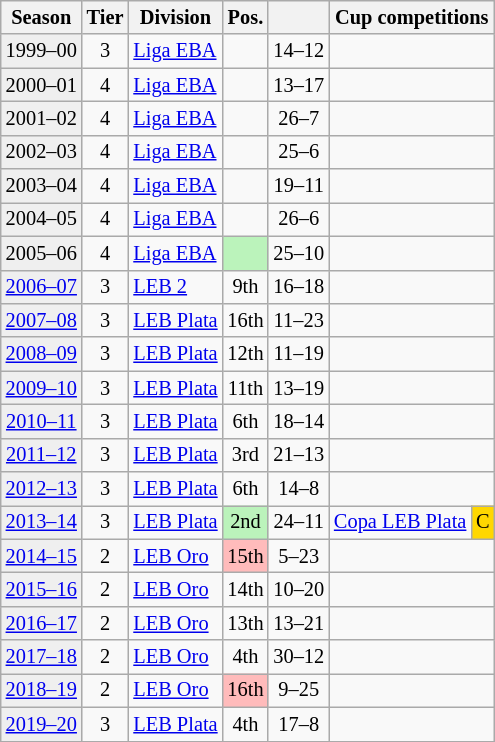<table class="wikitable" style="font-size:85%; text-align:center">
<tr>
<th>Season</th>
<th>Tier</th>
<th>Division</th>
<th>Pos.</th>
<th></th>
<th colspan=2>Cup competitions</th>
</tr>
<tr>
<td bgcolor=#efefef>1999–00</td>
<td>3</td>
<td align=left><a href='#'>Liga EBA</a></td>
<td></td>
<td>14–12</td>
<td colspan=2></td>
</tr>
<tr>
<td bgcolor=#efefef>2000–01</td>
<td>4</td>
<td align=left><a href='#'>Liga EBA</a></td>
<td></td>
<td>13–17</td>
<td colspan=2></td>
</tr>
<tr>
<td bgcolor=#efefef>2001–02</td>
<td>4</td>
<td align=left><a href='#'>Liga EBA</a></td>
<td></td>
<td>26–7</td>
<td colspan=2></td>
</tr>
<tr>
<td bgcolor=#efefef>2002–03</td>
<td>4</td>
<td align=left><a href='#'>Liga EBA</a></td>
<td></td>
<td>25–6</td>
<td colspan=2></td>
</tr>
<tr>
<td bgcolor=#efefef>2003–04</td>
<td>4</td>
<td align=left><a href='#'>Liga EBA</a></td>
<td></td>
<td>19–11</td>
<td colspan=2></td>
</tr>
<tr>
<td bgcolor=#efefef>2004–05</td>
<td>4</td>
<td align=left><a href='#'>Liga EBA</a></td>
<td></td>
<td>26–6</td>
<td colspan=2></td>
</tr>
<tr>
<td bgcolor=#efefef>2005–06</td>
<td>4</td>
<td align=left><a href='#'>Liga EBA</a></td>
<td bgcolor=#BBF3BB></td>
<td>25–10</td>
<td colspan=2></td>
</tr>
<tr>
<td bgcolor=#efefef><a href='#'>2006–07</a></td>
<td>3</td>
<td align=left><a href='#'>LEB 2</a></td>
<td>9th</td>
<td>16–18</td>
<td colspan=2></td>
</tr>
<tr>
<td bgcolor=#efefef><a href='#'>2007–08</a></td>
<td>3</td>
<td align=left><a href='#'>LEB Plata</a></td>
<td>16th</td>
<td>11–23</td>
<td colspan=2></td>
</tr>
<tr>
<td bgcolor=#efefef><a href='#'>2008–09</a></td>
<td>3</td>
<td align=left><a href='#'>LEB Plata</a></td>
<td>12th</td>
<td>11–19</td>
<td colspan=2></td>
</tr>
<tr>
<td bgcolor=#efefef><a href='#'>2009–10</a></td>
<td>3</td>
<td align=left><a href='#'>LEB Plata</a></td>
<td>11th</td>
<td>13–19</td>
<td colspan=2></td>
</tr>
<tr>
<td bgcolor=#efefef><a href='#'>2010–11</a></td>
<td>3</td>
<td align=left><a href='#'>LEB Plata</a></td>
<td>6th</td>
<td>18–14</td>
<td colspan=2></td>
</tr>
<tr>
<td bgcolor=#efefef><a href='#'>2011–12</a></td>
<td>3</td>
<td align=left><a href='#'>LEB Plata</a></td>
<td>3rd</td>
<td>21–13</td>
<td colspan=2></td>
</tr>
<tr>
<td bgcolor=#efefef><a href='#'>2012–13</a></td>
<td>3</td>
<td align=left><a href='#'>LEB Plata</a></td>
<td>6th</td>
<td>14–8</td>
<td colspan=2></td>
</tr>
<tr>
<td bgcolor=#efefef><a href='#'>2013–14</a></td>
<td>3</td>
<td align=left><a href='#'>LEB Plata</a></td>
<td bgcolor=#BBF3BB>2nd</td>
<td>24–11</td>
<td align=left><a href='#'>Copa LEB Plata</a></td>
<td bgcolor=gold>C</td>
</tr>
<tr>
<td bgcolor=#efefef><a href='#'>2014–15</a></td>
<td>2</td>
<td align=left><a href='#'>LEB Oro</a></td>
<td bgcolor=#FFBBBB>15th</td>
<td>5–23</td>
<td colspan=2></td>
</tr>
<tr>
<td bgcolor=#efefef><a href='#'>2015–16</a></td>
<td>2</td>
<td align=left><a href='#'>LEB Oro</a></td>
<td>14th</td>
<td>10–20</td>
<td colspan=2></td>
</tr>
<tr>
<td bgcolor=#efefef><a href='#'>2016–17</a></td>
<td>2</td>
<td align=left><a href='#'>LEB Oro</a></td>
<td>13th</td>
<td>13–21</td>
<td colspan=2></td>
</tr>
<tr>
<td bgcolor=#efefef><a href='#'>2017–18</a></td>
<td>2</td>
<td align=left><a href='#'>LEB Oro</a></td>
<td>4th</td>
<td>30–12</td>
<td colspan=2></td>
</tr>
<tr>
<td bgcolor=#efefef><a href='#'>2018–19</a></td>
<td>2</td>
<td align=left><a href='#'>LEB Oro</a></td>
<td bgcolor=#FFBBBB>16th</td>
<td>9–25</td>
<td colspan=2></td>
</tr>
<tr>
<td bgcolor=#efefef><a href='#'>2019–20</a></td>
<td>3</td>
<td align=left><a href='#'>LEB Plata</a></td>
<td>4th</td>
<td>17–8</td>
<td colspan=2></td>
</tr>
<tr>
</tr>
</table>
